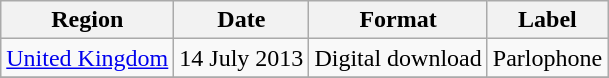<table class=wikitable>
<tr>
<th>Region</th>
<th>Date</th>
<th>Format</th>
<th>Label</th>
</tr>
<tr>
<td><a href='#'>United Kingdom</a></td>
<td>14 July 2013</td>
<td>Digital download</td>
<td>Parlophone</td>
</tr>
<tr>
</tr>
</table>
